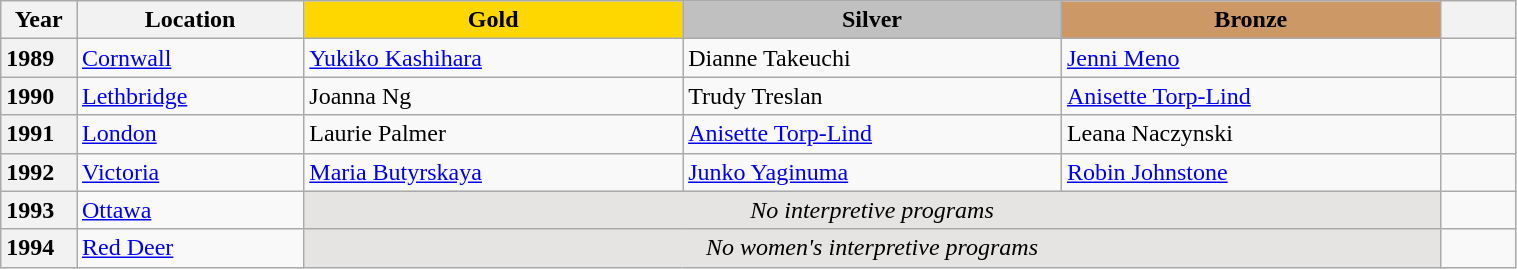<table class="wikitable unsortable" style="text-align:left; width:80%">
<tr>
<th scope="col" style="text-align:center; width:5%">Year</th>
<th scope="col" style="text-align:center; width:15%">Location</th>
<th scope="col" style="text-align:center; width:25%; background:gold">Gold</th>
<th scope="col" style="text-align:center; width:25%; background:silver">Silver</th>
<th scope="col" style="text-align:center; width:25%; background:#c96">Bronze</th>
<th scope="col" style="text-align:center; width:5%"></th>
</tr>
<tr>
<th scope="row" style="text-align:left">1989</th>
<td><a href='#'>Cornwall</a></td>
<td> <a href='#'>Yukiko Kashihara</a></td>
<td> Dianne Takeuchi</td>
<td> <a href='#'>Jenni Meno</a></td>
<td></td>
</tr>
<tr>
<th scope="row" style="text-align:left">1990</th>
<td><a href='#'>Lethbridge</a></td>
<td> Joanna Ng</td>
<td> Trudy Treslan</td>
<td> <a href='#'>Anisette Torp-Lind</a></td>
<td></td>
</tr>
<tr>
<th scope="row" style="text-align:left">1991</th>
<td><a href='#'>London</a></td>
<td> Laurie Palmer</td>
<td> <a href='#'>Anisette Torp-Lind</a></td>
<td> Leana Naczynski</td>
<td></td>
</tr>
<tr>
<th scope="row" style="text-align:left">1992</th>
<td><a href='#'>Victoria</a></td>
<td> <a href='#'>Maria Butyrskaya</a></td>
<td> <a href='#'>Junko Yaginuma</a></td>
<td> <a href='#'>Robin Johnstone</a></td>
<td></td>
</tr>
<tr>
<th scope="row" style="text-align:left">1993</th>
<td><a href='#'>Ottawa</a></td>
<td colspan="3" bgcolor="e5e4e2" align="center"><em>No interpretive programs</em></td>
<td></td>
</tr>
<tr>
<th scope="row" style="text-align:left">1994</th>
<td><a href='#'>Red Deer</a></td>
<td colspan="3" bgcolor="e5e4e2" align="center"><em>No women's interpretive programs</em></td>
<td></td>
</tr>
</table>
